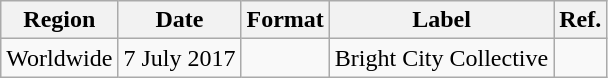<table class="wikitable plainrowheaders">
<tr>
<th scope="col">Region</th>
<th scope="col">Date</th>
<th scope="col">Format</th>
<th scope="col">Label</th>
<th scope="col">Ref.</th>
</tr>
<tr>
<td>Worldwide</td>
<td>7 July 2017</td>
<td></td>
<td>Bright City Collective</td>
<td></td>
</tr>
</table>
